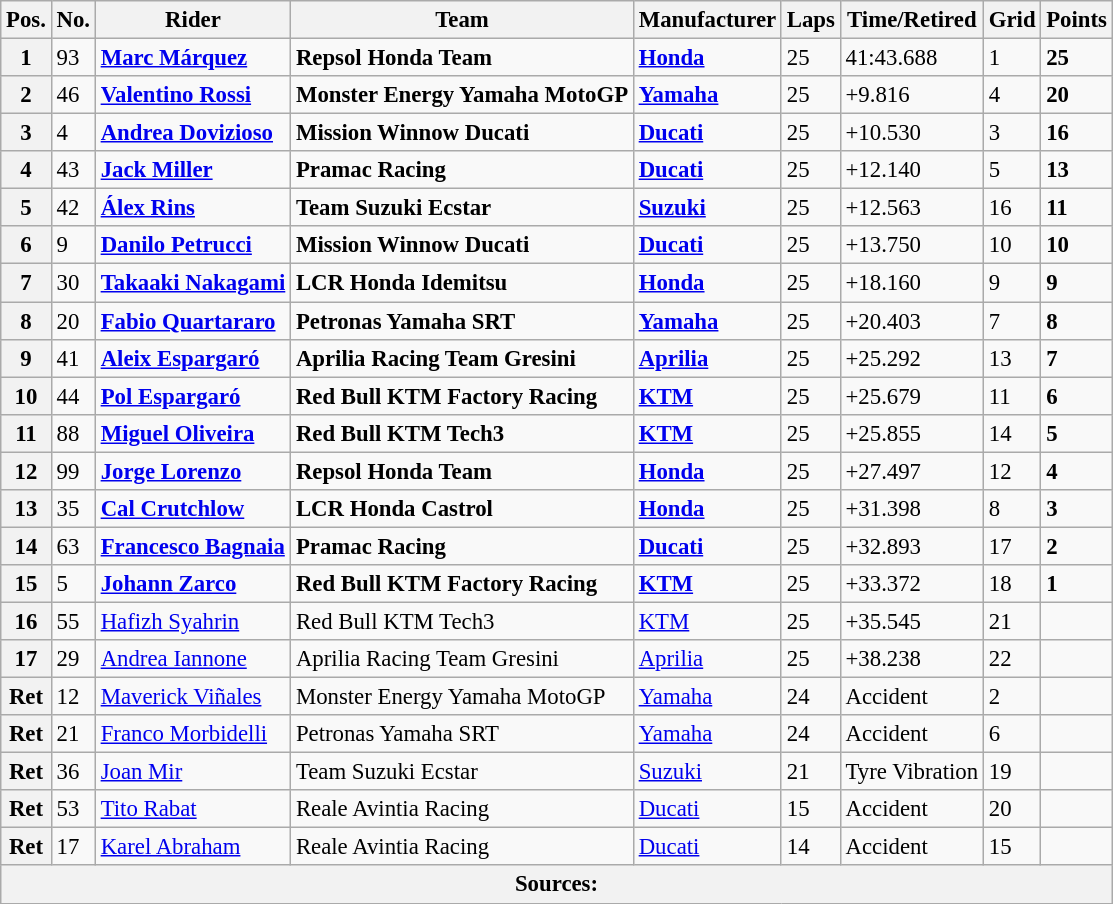<table class="wikitable" style="font-size: 95%;">
<tr>
<th>Pos.</th>
<th>No.</th>
<th>Rider</th>
<th>Team</th>
<th>Manufacturer</th>
<th>Laps</th>
<th>Time/Retired</th>
<th>Grid</th>
<th>Points</th>
</tr>
<tr>
<th>1</th>
<td>93</td>
<td> <strong><a href='#'>Marc Márquez</a></strong></td>
<td><strong>Repsol Honda Team</strong></td>
<td><strong><a href='#'>Honda</a></strong></td>
<td>25</td>
<td>41:43.688</td>
<td>1</td>
<td><strong>25</strong></td>
</tr>
<tr>
<th>2</th>
<td>46</td>
<td> <strong><a href='#'>Valentino Rossi</a></strong></td>
<td><strong>Monster Energy Yamaha MotoGP</strong></td>
<td><strong><a href='#'>Yamaha</a></strong></td>
<td>25</td>
<td>+9.816</td>
<td>4</td>
<td><strong>20</strong></td>
</tr>
<tr>
<th>3</th>
<td>4</td>
<td> <strong><a href='#'>Andrea Dovizioso</a></strong></td>
<td><strong>Mission Winnow Ducati</strong></td>
<td><strong><a href='#'>Ducati</a></strong></td>
<td>25</td>
<td>+10.530</td>
<td>3</td>
<td><strong>16</strong></td>
</tr>
<tr>
<th>4</th>
<td>43</td>
<td> <strong><a href='#'>Jack Miller</a></strong></td>
<td><strong>Pramac Racing</strong></td>
<td><strong><a href='#'>Ducati</a></strong></td>
<td>25</td>
<td>+12.140</td>
<td>5</td>
<td><strong>13</strong></td>
</tr>
<tr>
<th>5</th>
<td>42</td>
<td> <strong><a href='#'>Álex Rins</a></strong></td>
<td><strong>Team Suzuki Ecstar</strong></td>
<td><strong><a href='#'>Suzuki</a></strong></td>
<td>25</td>
<td>+12.563</td>
<td>16</td>
<td><strong>11</strong></td>
</tr>
<tr>
<th>6</th>
<td>9</td>
<td> <strong><a href='#'>Danilo Petrucci</a></strong></td>
<td><strong>Mission Winnow Ducati</strong></td>
<td><strong><a href='#'>Ducati</a></strong></td>
<td>25</td>
<td>+13.750</td>
<td>10</td>
<td><strong>10</strong></td>
</tr>
<tr>
<th>7</th>
<td>30</td>
<td> <strong><a href='#'>Takaaki Nakagami</a></strong></td>
<td><strong>LCR Honda Idemitsu</strong></td>
<td><strong><a href='#'>Honda</a></strong></td>
<td>25</td>
<td>+18.160</td>
<td>9</td>
<td><strong>9</strong></td>
</tr>
<tr>
<th>8</th>
<td>20</td>
<td> <strong><a href='#'>Fabio Quartararo</a></strong></td>
<td><strong>Petronas Yamaha SRT</strong></td>
<td><strong><a href='#'>Yamaha</a></strong></td>
<td>25</td>
<td>+20.403</td>
<td>7</td>
<td><strong>8</strong></td>
</tr>
<tr>
<th>9</th>
<td>41</td>
<td> <strong><a href='#'>Aleix Espargaró</a></strong></td>
<td><strong>Aprilia Racing Team Gresini</strong></td>
<td><strong><a href='#'>Aprilia</a></strong></td>
<td>25</td>
<td>+25.292</td>
<td>13</td>
<td><strong>7</strong></td>
</tr>
<tr>
<th>10</th>
<td>44</td>
<td> <strong><a href='#'>Pol Espargaró</a></strong></td>
<td><strong>Red Bull KTM Factory Racing</strong></td>
<td><strong><a href='#'>KTM</a></strong></td>
<td>25</td>
<td>+25.679</td>
<td>11</td>
<td><strong>6</strong></td>
</tr>
<tr>
<th>11</th>
<td>88</td>
<td> <strong><a href='#'>Miguel Oliveira</a></strong></td>
<td><strong>Red Bull KTM Tech3</strong></td>
<td><strong><a href='#'>KTM</a></strong></td>
<td>25</td>
<td>+25.855</td>
<td>14</td>
<td><strong>5</strong></td>
</tr>
<tr>
<th>12</th>
<td>99</td>
<td> <strong><a href='#'>Jorge Lorenzo</a></strong></td>
<td><strong>Repsol Honda Team</strong></td>
<td><strong><a href='#'>Honda</a></strong></td>
<td>25</td>
<td>+27.497</td>
<td>12</td>
<td><strong>4</strong></td>
</tr>
<tr>
<th>13</th>
<td>35</td>
<td> <strong><a href='#'>Cal Crutchlow</a></strong></td>
<td><strong>LCR Honda Castrol</strong></td>
<td><strong><a href='#'>Honda</a></strong></td>
<td>25</td>
<td>+31.398</td>
<td>8</td>
<td><strong>3</strong></td>
</tr>
<tr>
<th>14</th>
<td>63</td>
<td> <strong><a href='#'>Francesco Bagnaia</a></strong></td>
<td><strong>Pramac Racing</strong></td>
<td><strong><a href='#'>Ducati</a></strong></td>
<td>25</td>
<td>+32.893</td>
<td>17</td>
<td><strong>2</strong></td>
</tr>
<tr>
<th>15</th>
<td>5</td>
<td> <strong><a href='#'>Johann Zarco</a></strong></td>
<td><strong>Red Bull KTM Factory Racing</strong></td>
<td><strong><a href='#'>KTM</a></strong></td>
<td>25</td>
<td>+33.372</td>
<td>18</td>
<td><strong>1</strong></td>
</tr>
<tr>
<th>16</th>
<td>55</td>
<td> <a href='#'>Hafizh Syahrin</a></td>
<td>Red Bull KTM Tech3</td>
<td><a href='#'>KTM</a></td>
<td>25</td>
<td>+35.545</td>
<td>21</td>
<td></td>
</tr>
<tr>
<th>17</th>
<td>29</td>
<td> <a href='#'>Andrea Iannone</a></td>
<td>Aprilia Racing Team Gresini</td>
<td><a href='#'>Aprilia</a></td>
<td>25</td>
<td>+38.238</td>
<td>22</td>
<td></td>
</tr>
<tr>
<th>Ret</th>
<td>12</td>
<td> <a href='#'>Maverick Viñales</a></td>
<td>Monster Energy Yamaha MotoGP</td>
<td><a href='#'>Yamaha</a></td>
<td>24</td>
<td>Accident</td>
<td>2</td>
<td></td>
</tr>
<tr>
<th>Ret</th>
<td>21</td>
<td> <a href='#'>Franco Morbidelli</a></td>
<td>Petronas Yamaha SRT</td>
<td><a href='#'>Yamaha</a></td>
<td>24</td>
<td>Accident</td>
<td>6</td>
<td></td>
</tr>
<tr>
<th>Ret</th>
<td>36</td>
<td> <a href='#'>Joan Mir</a></td>
<td>Team Suzuki Ecstar</td>
<td><a href='#'>Suzuki</a></td>
<td>21</td>
<td>Tyre Vibration</td>
<td>19</td>
<td></td>
</tr>
<tr>
<th>Ret</th>
<td>53</td>
<td> <a href='#'>Tito Rabat</a></td>
<td>Reale Avintia Racing</td>
<td><a href='#'>Ducati</a></td>
<td>15</td>
<td>Accident</td>
<td>20</td>
<td></td>
</tr>
<tr>
<th>Ret</th>
<td>17</td>
<td> <a href='#'>Karel Abraham</a></td>
<td>Reale Avintia Racing</td>
<td><a href='#'>Ducati</a></td>
<td>14</td>
<td>Accident</td>
<td>15</td>
<td></td>
</tr>
<tr>
<th colspan=9>Sources: </th>
</tr>
</table>
